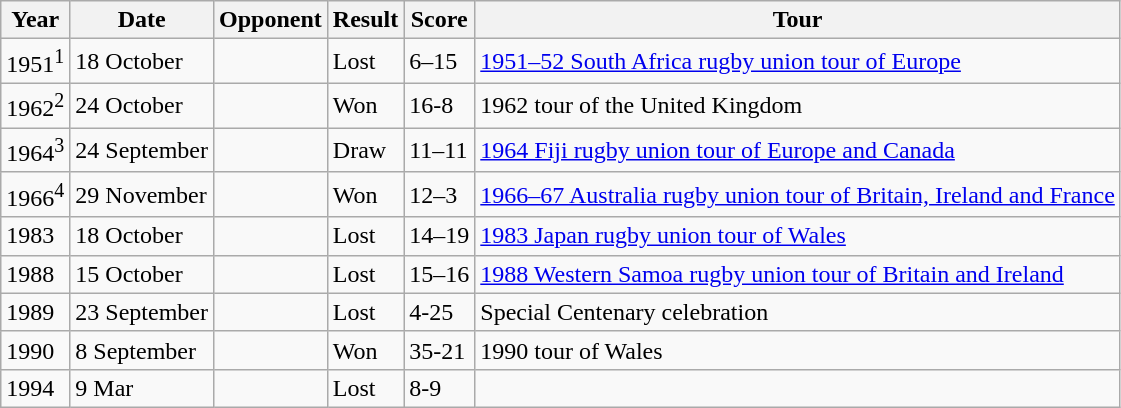<table class="wikitable">
<tr>
<th>Year</th>
<th>Date</th>
<th>Opponent</th>
<th>Result</th>
<th>Score</th>
<th>Tour</th>
</tr>
<tr>
<td>1951<sup>1</sup></td>
<td>18 October</td>
<td></td>
<td>Lost</td>
<td>6–15</td>
<td><a href='#'>1951–52 South Africa rugby union tour of Europe</a></td>
</tr>
<tr>
<td>1962<sup>2</sup></td>
<td>24 October</td>
<td></td>
<td>Won</td>
<td>16-8</td>
<td>1962 tour of the United Kingdom</td>
</tr>
<tr>
<td>1964<sup>3</sup></td>
<td>24 September</td>
<td></td>
<td>Draw</td>
<td>11–11</td>
<td><a href='#'>1964 Fiji rugby union tour of Europe and Canada</a></td>
</tr>
<tr>
<td>1966<sup>4</sup></td>
<td>29 November</td>
<td></td>
<td>Won</td>
<td>12–3</td>
<td><a href='#'>1966–67 Australia rugby union tour of Britain, Ireland and France</a></td>
</tr>
<tr>
<td>1983</td>
<td>18 October</td>
<td></td>
<td>Lost</td>
<td>14–19</td>
<td><a href='#'>1983 Japan rugby union tour of Wales</a></td>
</tr>
<tr>
<td>1988</td>
<td>15 October</td>
<td></td>
<td>Lost</td>
<td>15–16</td>
<td><a href='#'>1988 Western Samoa rugby union tour of Britain and Ireland</a></td>
</tr>
<tr>
<td>1989</td>
<td>23 September</td>
<td></td>
<td>Lost</td>
<td>4-25</td>
<td>Special Centenary celebration</td>
</tr>
<tr>
<td>1990</td>
<td>8 September</td>
<td></td>
<td>Won</td>
<td>35-21</td>
<td>1990 tour of Wales</td>
</tr>
<tr>
<td>1994</td>
<td>9 Mar</td>
<td></td>
<td>Lost</td>
<td>8-9</td>
<td></td>
</tr>
</table>
